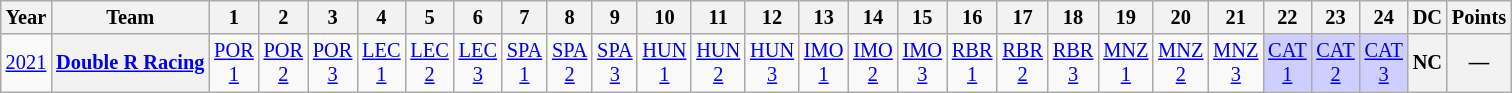<table class="wikitable" style="text-align:center; font-size:85%">
<tr>
<th>Year</th>
<th>Team</th>
<th>1</th>
<th>2</th>
<th>3</th>
<th>4</th>
<th>5</th>
<th>6</th>
<th>7</th>
<th>8</th>
<th>9</th>
<th>10</th>
<th>11</th>
<th>12</th>
<th>13</th>
<th>14</th>
<th>15</th>
<th>16</th>
<th>17</th>
<th>18</th>
<th>19</th>
<th>20</th>
<th>21</th>
<th>22</th>
<th>23</th>
<th>24</th>
<th>DC</th>
<th>Points</th>
</tr>
<tr>
<td><a href='#'>2021</a></td>
<th nowrap><a href='#'>Double R Racing</a></th>
<td><a href='#'>POR<br>1</a></td>
<td><a href='#'>POR<br>2</a></td>
<td><a href='#'>POR<br>3</a></td>
<td><a href='#'>LEC<br>1</a></td>
<td><a href='#'>LEC<br>2</a></td>
<td><a href='#'>LEC<br>3</a></td>
<td><a href='#'>SPA<br>1</a></td>
<td><a href='#'>SPA<br>2</a></td>
<td><a href='#'>SPA<br>3</a></td>
<td><a href='#'>HUN<br>1</a></td>
<td><a href='#'>HUN<br>2</a></td>
<td><a href='#'>HUN<br>3</a></td>
<td><a href='#'>IMO<br>1</a></td>
<td><a href='#'>IMO<br>2</a></td>
<td><a href='#'>IMO<br>3</a></td>
<td><a href='#'>RBR<br>1</a></td>
<td><a href='#'>RBR<br>2</a></td>
<td><a href='#'>RBR<br>3</a></td>
<td><a href='#'>MNZ<br>1</a></td>
<td><a href='#'>MNZ<br>2</a></td>
<td><a href='#'>MNZ<br>3</a></td>
<td style="background:#CFCFFF;"><a href='#'>CAT<br>1</a><br></td>
<td style="background:#cfcfff;"><a href='#'>CAT<br>2</a><br></td>
<td style="background:#cfcfff;"><a href='#'>CAT<br>3</a><br></td>
<th>NC</th>
<th>—</th>
</tr>
</table>
